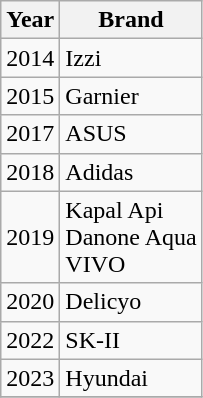<table class="wikitable">
<tr>
<th>Year</th>
<th>Brand</th>
</tr>
<tr>
<td>2014</td>
<td>Izzi</td>
</tr>
<tr>
<td>2015</td>
<td>Garnier</td>
</tr>
<tr>
<td>2017</td>
<td>ASUS</td>
</tr>
<tr>
<td>2018</td>
<td>Adidas</td>
</tr>
<tr>
<td>2019</td>
<td>Kapal Api<br>Danone Aqua<br>VIVO</td>
</tr>
<tr>
<td>2020</td>
<td>Delicyo</td>
</tr>
<tr>
<td>2022</td>
<td>SK-II</td>
</tr>
<tr>
<td>2023</td>
<td>Hyundai</td>
</tr>
<tr>
</tr>
</table>
